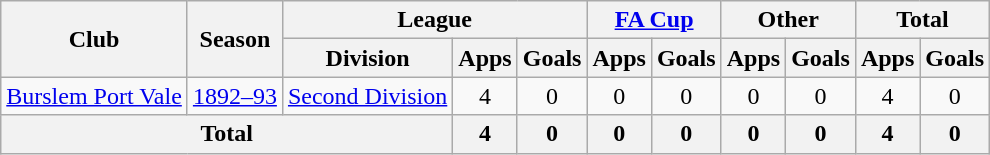<table class="wikitable" style="text-align:center">
<tr>
<th rowspan="2">Club</th>
<th rowspan="2">Season</th>
<th colspan="3">League</th>
<th colspan="2"><a href='#'>FA Cup</a></th>
<th colspan="2">Other</th>
<th colspan="2">Total</th>
</tr>
<tr>
<th>Division</th>
<th>Apps</th>
<th>Goals</th>
<th>Apps</th>
<th>Goals</th>
<th>Apps</th>
<th>Goals</th>
<th>Apps</th>
<th>Goals</th>
</tr>
<tr>
<td><a href='#'>Burslem Port Vale</a></td>
<td><a href='#'>1892–93</a></td>
<td><a href='#'>Second Division</a></td>
<td>4</td>
<td>0</td>
<td>0</td>
<td>0</td>
<td>0</td>
<td>0</td>
<td>4</td>
<td>0</td>
</tr>
<tr>
<th colspan="3">Total</th>
<th>4</th>
<th>0</th>
<th>0</th>
<th>0</th>
<th>0</th>
<th>0</th>
<th>4</th>
<th>0</th>
</tr>
</table>
